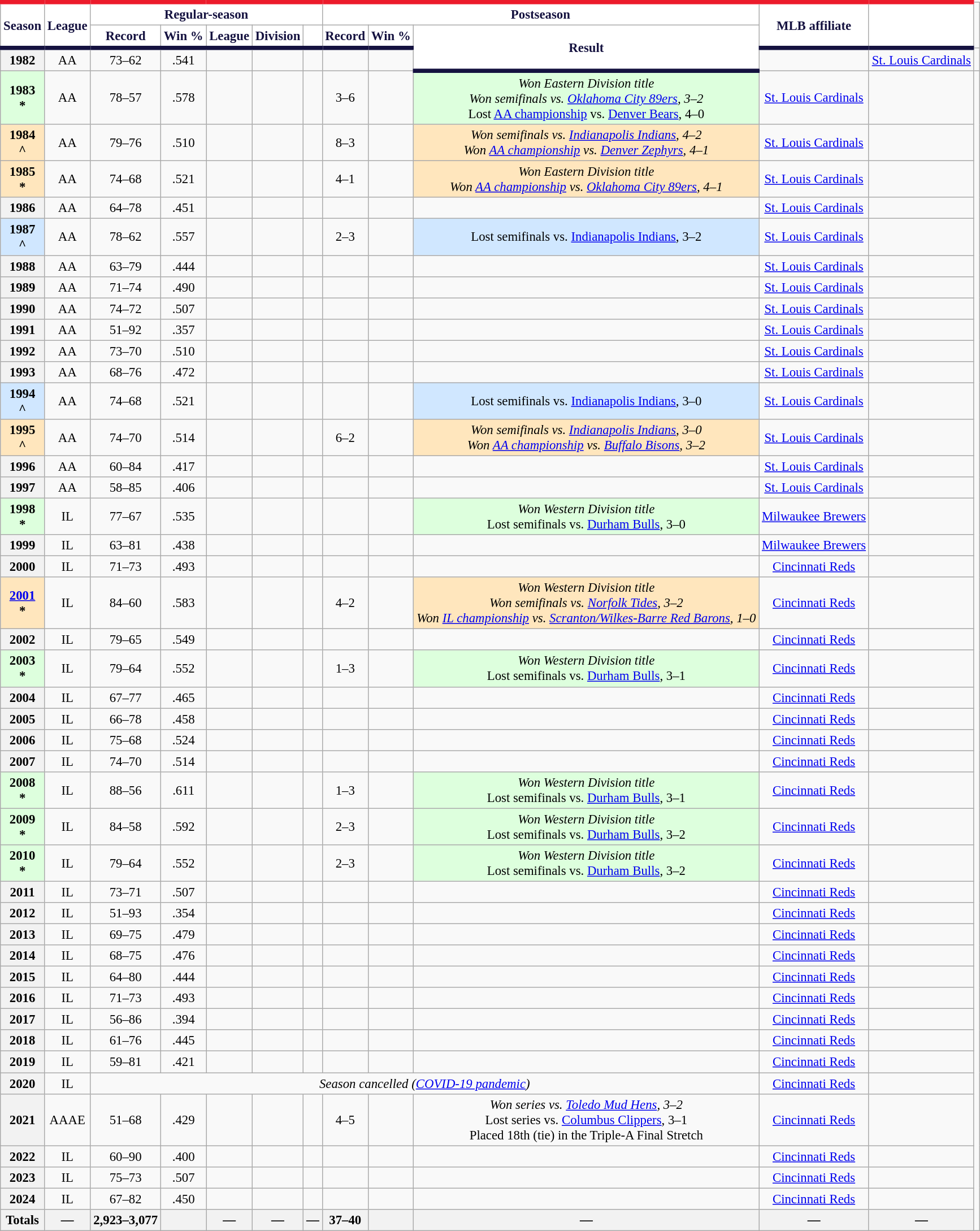<table class="wikitable sortable plainrowheaders" style="font-size: 95%; text-align:center;">
<tr>
<th rowspan="2" scope="col" style="background-color:#ffffff; border-top:#EC1B2B 5px solid; border-bottom:#151240 5px solid; color:#151240">Season</th>
<th rowspan="2" scope="col" style="background-color:#ffffff; border-top:#EC1B2B 5px solid; border-bottom:#151240 5px solid; color:#151240">League</th>
<th colspan="5" scope="col" style="background-color:#ffffff; border-top:#EC1B2B 5px solid; color:#151240">Regular-season</th>
<th colspan="3" scope="col" style="background-color:#ffffff; border-top:#EC1B2B 5px solid; color:#151240">Postseason</th>
<th rowspan="2" scope="col" style="background-color:#ffffff; border-top:#EC1B2B 5px solid; border-bottom:#151240 5px solid; color:#151240">MLB affiliate</th>
<th class="unsortable" rowspan="2" scope="col" style="background-color:#ffffff; border-top:#EC1B2B 5px solid; border-bottom:#151240 5px solid; color:#151240"></th>
</tr>
<tr>
<th scope="col" style="background-color:#ffffff; border-bottom:#151240 5px solid; color:#151240">Record</th>
<th scope="col" style="background-color:#ffffff; border-bottom:#151240 5px solid; color:#151240">Win %</th>
<th scope="col" style="background-color:#ffffff; border-bottom:#151240 5px solid; color:#151240">League</th>
<th scope="col" style="background-color:#ffffff; border-bottom:#151240 5px solid; color:#151240">Division</th>
<th scope="col" style="background-color:#ffffff; border-bottom:#151240 5px solid; color:#151240"></th>
<th scope="col" style="background-color:#ffffff; border-bottom:#151240 5px solid; color:#151240">Record</th>
<th scope="col" style="background-color:#ffffff; border-bottom:#151240 5px solid; color:#151240">Win %</th>
<th class="unsortable" rowspan="2" scope="col" style="background-color:#ffffff; border-bottom:#151240 5px solid; color:#151240">Result</th>
</tr>
<tr>
<th scope="row" style="text-align:center">1982</th>
<td>AA</td>
<td>73–62</td>
<td>.541</td>
<td></td>
<td></td>
<td></td>
<td></td>
<td></td>
<td></td>
<td><a href='#'>St. Louis Cardinals</a></td>
<td></td>
</tr>
<tr>
<th scope="row" style="text-align:center; background:#DDFFDD">1983<br>*</th>
<td>AA</td>
<td>78–57</td>
<td>.578</td>
<td></td>
<td></td>
<td></td>
<td>3–6</td>
<td></td>
<td bgcolor="#DDFFDD"><em>Won Eastern Division title</em><br><em>Won semifinals vs. <a href='#'>Oklahoma City 89ers</a>, 3–2</em><br>Lost <a href='#'>AA championship</a> vs. <a href='#'>Denver Bears</a>, 4–0</td>
<td><a href='#'>St. Louis Cardinals</a></td>
<td></td>
</tr>
<tr>
<th scope="row" style="text-align:center; background:#FFE6BD">1984<br>^ </th>
<td>AA</td>
<td>79–76</td>
<td>.510</td>
<td></td>
<td></td>
<td></td>
<td>8–3</td>
<td></td>
<td bgcolor="#FFE6BD"><em>Won semifinals vs. <a href='#'>Indianapolis Indians</a>, 4–2</em><br><em>Won <a href='#'>AA championship</a> vs. <a href='#'>Denver Zephyrs</a>, 4–1</em></td>
<td><a href='#'>St. Louis Cardinals</a></td>
<td></td>
</tr>
<tr>
<th scope="row" style="text-align:center; background:#FFE6BD">1985<br>* </th>
<td>AA</td>
<td>74–68</td>
<td>.521</td>
<td></td>
<td></td>
<td></td>
<td>4–1</td>
<td></td>
<td bgcolor="#FFE6BD"><em>Won Eastern Division title</em><br><em>Won <a href='#'>AA championship</a> vs. <a href='#'>Oklahoma City 89ers</a>, 4–1</em></td>
<td><a href='#'>St. Louis Cardinals</a></td>
<td></td>
</tr>
<tr>
<th scope="row" style="text-align:center">1986</th>
<td>AA</td>
<td>64–78</td>
<td>.451</td>
<td></td>
<td></td>
<td></td>
<td></td>
<td></td>
<td></td>
<td><a href='#'>St. Louis Cardinals</a></td>
<td></td>
</tr>
<tr>
<th scope="row" style="text-align:center; background:#D0E7FF">1987<br>^</th>
<td>AA</td>
<td>78–62</td>
<td>.557</td>
<td></td>
<td></td>
<td></td>
<td>2–3</td>
<td></td>
<td bgcolor="#D0E7FF">Lost semifinals vs. <a href='#'>Indianapolis Indians</a>, 3–2</td>
<td><a href='#'>St. Louis Cardinals</a></td>
<td></td>
</tr>
<tr>
<th scope="row" style="text-align:center">1988</th>
<td>AA</td>
<td>63–79</td>
<td>.444</td>
<td></td>
<td></td>
<td></td>
<td></td>
<td></td>
<td></td>
<td><a href='#'>St. Louis Cardinals</a></td>
<td></td>
</tr>
<tr>
<th scope="row" style="text-align:center">1989</th>
<td>AA</td>
<td>71–74</td>
<td>.490</td>
<td></td>
<td></td>
<td></td>
<td></td>
<td></td>
<td></td>
<td><a href='#'>St. Louis Cardinals</a></td>
<td></td>
</tr>
<tr>
<th scope="row" style="text-align:center">1990</th>
<td>AA</td>
<td>74–72</td>
<td>.507</td>
<td></td>
<td></td>
<td></td>
<td></td>
<td></td>
<td></td>
<td><a href='#'>St. Louis Cardinals</a></td>
<td></td>
</tr>
<tr>
<th scope="row" style="text-align:center">1991</th>
<td>AA</td>
<td>51–92</td>
<td>.357</td>
<td></td>
<td></td>
<td></td>
<td></td>
<td></td>
<td></td>
<td><a href='#'>St. Louis Cardinals</a></td>
<td></td>
</tr>
<tr>
<th scope="row" style="text-align:center">1992</th>
<td>AA</td>
<td>73–70</td>
<td>.510</td>
<td></td>
<td></td>
<td></td>
<td></td>
<td></td>
<td></td>
<td><a href='#'>St. Louis Cardinals</a></td>
<td></td>
</tr>
<tr>
<th scope="row" style="text-align:center">1993</th>
<td>AA</td>
<td>68–76</td>
<td>.472</td>
<td></td>
<td></td>
<td></td>
<td></td>
<td></td>
<td></td>
<td><a href='#'>St. Louis Cardinals</a></td>
<td></td>
</tr>
<tr>
<th scope="row" style="text-align:center; background:#D0E7FF">1994<br>^</th>
<td>AA</td>
<td>74–68</td>
<td>.521</td>
<td></td>
<td></td>
<td></td>
<td></td>
<td></td>
<td bgcolor="#D0E7FF">Lost semifinals vs. <a href='#'>Indianapolis Indians</a>, 3–0</td>
<td><a href='#'>St. Louis Cardinals</a></td>
<td></td>
</tr>
<tr>
<th scope="row" style="text-align:center; background:#FFE6BD">1995<br>^ </th>
<td>AA</td>
<td>74–70</td>
<td>.514</td>
<td></td>
<td></td>
<td></td>
<td>6–2</td>
<td></td>
<td bgcolor="#FFE6BD"><em>Won semifinals vs. <a href='#'>Indianapolis Indians</a>, 3–0</em><br><em>Won <a href='#'>AA championship</a> vs. <a href='#'>Buffalo Bisons</a>, 3–2</em></td>
<td><a href='#'>St. Louis Cardinals</a></td>
<td></td>
</tr>
<tr>
<th scope="row" style="text-align:center">1996</th>
<td>AA</td>
<td>60–84</td>
<td>.417</td>
<td></td>
<td></td>
<td></td>
<td></td>
<td></td>
<td></td>
<td><a href='#'>St. Louis Cardinals</a></td>
<td></td>
</tr>
<tr>
<th scope="row" style="text-align:center">1997</th>
<td>AA</td>
<td>58–85</td>
<td>.406</td>
<td></td>
<td></td>
<td></td>
<td></td>
<td></td>
<td></td>
<td><a href='#'>St. Louis Cardinals</a></td>
<td></td>
</tr>
<tr>
<th scope="row" style="text-align:center; background:#DDFFDD">1998<br>*</th>
<td>IL</td>
<td>77–67</td>
<td>.535</td>
<td></td>
<td></td>
<td></td>
<td></td>
<td></td>
<td bgcolor="#DDFFDD"><em>Won Western Division title</em><br>Lost semifinals vs. <a href='#'>Durham Bulls</a>, 3–0</td>
<td><a href='#'>Milwaukee Brewers</a></td>
<td></td>
</tr>
<tr>
<th scope="row" style="text-align:center">1999</th>
<td>IL</td>
<td>63–81</td>
<td>.438</td>
<td></td>
<td></td>
<td></td>
<td></td>
<td></td>
<td></td>
<td><a href='#'>Milwaukee Brewers</a></td>
<td></td>
</tr>
<tr>
<th scope="row" style="text-align:center">2000</th>
<td>IL</td>
<td>71–73</td>
<td>.493</td>
<td></td>
<td></td>
<td></td>
<td></td>
<td></td>
<td></td>
<td><a href='#'>Cincinnati Reds</a></td>
<td></td>
</tr>
<tr>
<th scope="row" style="text-align:center; background:#FFE6BD"><a href='#'>2001</a><br>* </th>
<td>IL</td>
<td>84–60</td>
<td>.583</td>
<td></td>
<td></td>
<td></td>
<td>4–2</td>
<td></td>
<td bgcolor="#FFE6BD"><em>Won Western Division title</em><br><em>Won semifinals vs. <a href='#'>Norfolk Tides</a>, 3–2</em><br><em>Won <a href='#'>IL championship</a> vs. <a href='#'>Scranton/Wilkes-Barre Red Barons</a>, 1–0</em></td>
<td><a href='#'>Cincinnati Reds</a></td>
<td></td>
</tr>
<tr>
<th scope="row" style="text-align:center">2002</th>
<td>IL</td>
<td>79–65</td>
<td>.549</td>
<td></td>
<td></td>
<td></td>
<td></td>
<td></td>
<td></td>
<td><a href='#'>Cincinnati Reds</a></td>
<td></td>
</tr>
<tr>
<th scope="row" style="text-align:center; background:#DDFFDD">2003<br>*</th>
<td>IL</td>
<td>79–64</td>
<td>.552</td>
<td></td>
<td></td>
<td></td>
<td>1–3</td>
<td></td>
<td bgcolor="#DDFFDD"><em>Won Western Division title</em><br>Lost semifinals vs. <a href='#'>Durham Bulls</a>, 3–1</td>
<td><a href='#'>Cincinnati Reds</a></td>
<td></td>
</tr>
<tr>
<th scope="row" style="text-align:center">2004</th>
<td>IL</td>
<td>67–77</td>
<td>.465</td>
<td></td>
<td></td>
<td></td>
<td></td>
<td></td>
<td></td>
<td><a href='#'>Cincinnati Reds</a></td>
<td></td>
</tr>
<tr>
<th scope="row" style="text-align:center">2005</th>
<td>IL</td>
<td>66–78</td>
<td>.458</td>
<td></td>
<td></td>
<td></td>
<td></td>
<td></td>
<td></td>
<td><a href='#'>Cincinnati Reds</a></td>
<td></td>
</tr>
<tr>
<th scope="row" style="text-align:center">2006</th>
<td>IL</td>
<td>75–68</td>
<td>.524</td>
<td></td>
<td></td>
<td></td>
<td></td>
<td></td>
<td></td>
<td><a href='#'>Cincinnati Reds</a></td>
<td></td>
</tr>
<tr>
<th scope="row" style="text-align:center">2007</th>
<td>IL</td>
<td>74–70</td>
<td>.514</td>
<td></td>
<td></td>
<td></td>
<td></td>
<td></td>
<td></td>
<td><a href='#'>Cincinnati Reds</a></td>
<td></td>
</tr>
<tr>
<th scope="row" style="text-align:center; background:#DDFFDD">2008<br>*</th>
<td>IL</td>
<td>88–56</td>
<td>.611</td>
<td></td>
<td></td>
<td></td>
<td>1–3</td>
<td></td>
<td bgcolor="#DDFFDD"><em>Won Western Division title</em><br>Lost semifinals vs. <a href='#'>Durham Bulls</a>, 3–1</td>
<td><a href='#'>Cincinnati Reds</a></td>
<td></td>
</tr>
<tr>
<th scope="row" style="text-align:center; background:#DDFFDD">2009<br>*</th>
<td>IL</td>
<td>84–58</td>
<td>.592</td>
<td></td>
<td></td>
<td></td>
<td>2–3</td>
<td></td>
<td bgcolor="#DDFFDD"><em>Won Western Division title</em><br>Lost semifinals vs. <a href='#'>Durham Bulls</a>, 3–2</td>
<td><a href='#'>Cincinnati Reds</a></td>
<td></td>
</tr>
<tr>
<th scope="row" style="text-align:center; background:#DDFFDD">2010<br>*</th>
<td>IL</td>
<td>79–64</td>
<td>.552</td>
<td></td>
<td></td>
<td></td>
<td>2–3</td>
<td></td>
<td bgcolor="#DDFFDD"><em>Won Western Division title</em><br>Lost semifinals vs. <a href='#'>Durham Bulls</a>, 3–2</td>
<td><a href='#'>Cincinnati Reds</a></td>
<td></td>
</tr>
<tr>
<th scope="row" style="text-align:center">2011</th>
<td>IL</td>
<td>73–71</td>
<td>.507</td>
<td></td>
<td></td>
<td></td>
<td></td>
<td></td>
<td></td>
<td><a href='#'>Cincinnati Reds</a></td>
<td></td>
</tr>
<tr>
<th scope="row" style="text-align:center">2012</th>
<td>IL</td>
<td>51–93</td>
<td>.354</td>
<td></td>
<td></td>
<td></td>
<td></td>
<td></td>
<td></td>
<td><a href='#'>Cincinnati Reds</a></td>
<td></td>
</tr>
<tr>
<th scope="row" style="text-align:center">2013</th>
<td>IL</td>
<td>69–75</td>
<td>.479</td>
<td></td>
<td></td>
<td></td>
<td></td>
<td></td>
<td></td>
<td><a href='#'>Cincinnati Reds</a></td>
<td></td>
</tr>
<tr>
<th scope="row" style="text-align:center">2014</th>
<td>IL</td>
<td>68–75</td>
<td>.476</td>
<td></td>
<td></td>
<td></td>
<td></td>
<td></td>
<td></td>
<td><a href='#'>Cincinnati Reds</a></td>
<td></td>
</tr>
<tr>
<th scope="row" style="text-align:center">2015</th>
<td>IL</td>
<td>64–80</td>
<td>.444</td>
<td></td>
<td></td>
<td></td>
<td></td>
<td></td>
<td></td>
<td><a href='#'>Cincinnati Reds</a></td>
<td></td>
</tr>
<tr>
<th scope="row" style="text-align:center">2016</th>
<td>IL</td>
<td>71–73</td>
<td>.493</td>
<td></td>
<td></td>
<td></td>
<td></td>
<td></td>
<td></td>
<td><a href='#'>Cincinnati Reds</a></td>
<td></td>
</tr>
<tr>
<th scope="row" style="text-align:center">2017</th>
<td>IL</td>
<td>56–86</td>
<td>.394</td>
<td></td>
<td></td>
<td></td>
<td></td>
<td></td>
<td></td>
<td><a href='#'>Cincinnati Reds</a></td>
<td></td>
</tr>
<tr>
<th scope="row" style="text-align:center">2018</th>
<td>IL</td>
<td>61–76</td>
<td>.445</td>
<td></td>
<td></td>
<td></td>
<td></td>
<td></td>
<td></td>
<td><a href='#'>Cincinnati Reds</a></td>
<td></td>
</tr>
<tr>
<th scope="row" style="text-align:center">2019</th>
<td>IL</td>
<td>59–81</td>
<td>.421</td>
<td></td>
<td></td>
<td></td>
<td></td>
<td></td>
<td></td>
<td><a href='#'>Cincinnati Reds</a></td>
<td></td>
</tr>
<tr>
<th scope="row" style="text-align:center">2020</th>
<td>IL</td>
<td colspan="8"><em>Season cancelled (<a href='#'>COVID-19 pandemic</a>)</em></td>
<td><a href='#'>Cincinnati Reds</a></td>
<td></td>
</tr>
<tr>
<th scope="row" style="text-align:center">2021</th>
<td>AAAE</td>
<td>51–68</td>
<td>.429</td>
<td></td>
<td></td>
<td></td>
<td>4–5</td>
<td></td>
<td><em>Won series vs. <a href='#'>Toledo Mud Hens</a>, 3–2</em><br>Lost series vs. <a href='#'>Columbus Clippers</a>, 3–1<br>Placed 18th (tie) in the Triple-A Final Stretch</td>
<td><a href='#'>Cincinnati Reds</a></td>
<td></td>
</tr>
<tr>
<th scope="row" style="text-align:center">2022</th>
<td>IL</td>
<td>60–90</td>
<td>.400</td>
<td></td>
<td></td>
<td></td>
<td></td>
<td></td>
<td></td>
<td><a href='#'>Cincinnati Reds</a></td>
<td></td>
</tr>
<tr>
<th scope="row" style="text-align:center">2023</th>
<td>IL</td>
<td>75–73</td>
<td>.507</td>
<td></td>
<td></td>
<td></td>
<td></td>
<td></td>
<td></td>
<td><a href='#'>Cincinnati Reds</a></td>
<td></td>
</tr>
<tr>
<th scope="row" style="text-align:center">2024</th>
<td>IL</td>
<td>67–82</td>
<td>.450</td>
<td></td>
<td></td>
<td></td>
<td></td>
<td></td>
<td></td>
<td><a href='#'>Cincinnati Reds</a></td>
<td></td>
</tr>
<tr class="sortbottom">
<th scope="row" style="text-align:center"><strong>Totals</strong></th>
<th>—</th>
<th>2,923–3,077</th>
<th></th>
<th>—</th>
<th>—</th>
<th>—</th>
<th>37–40</th>
<th></th>
<th>—</th>
<th>—</th>
<th>—</th>
</tr>
</table>
